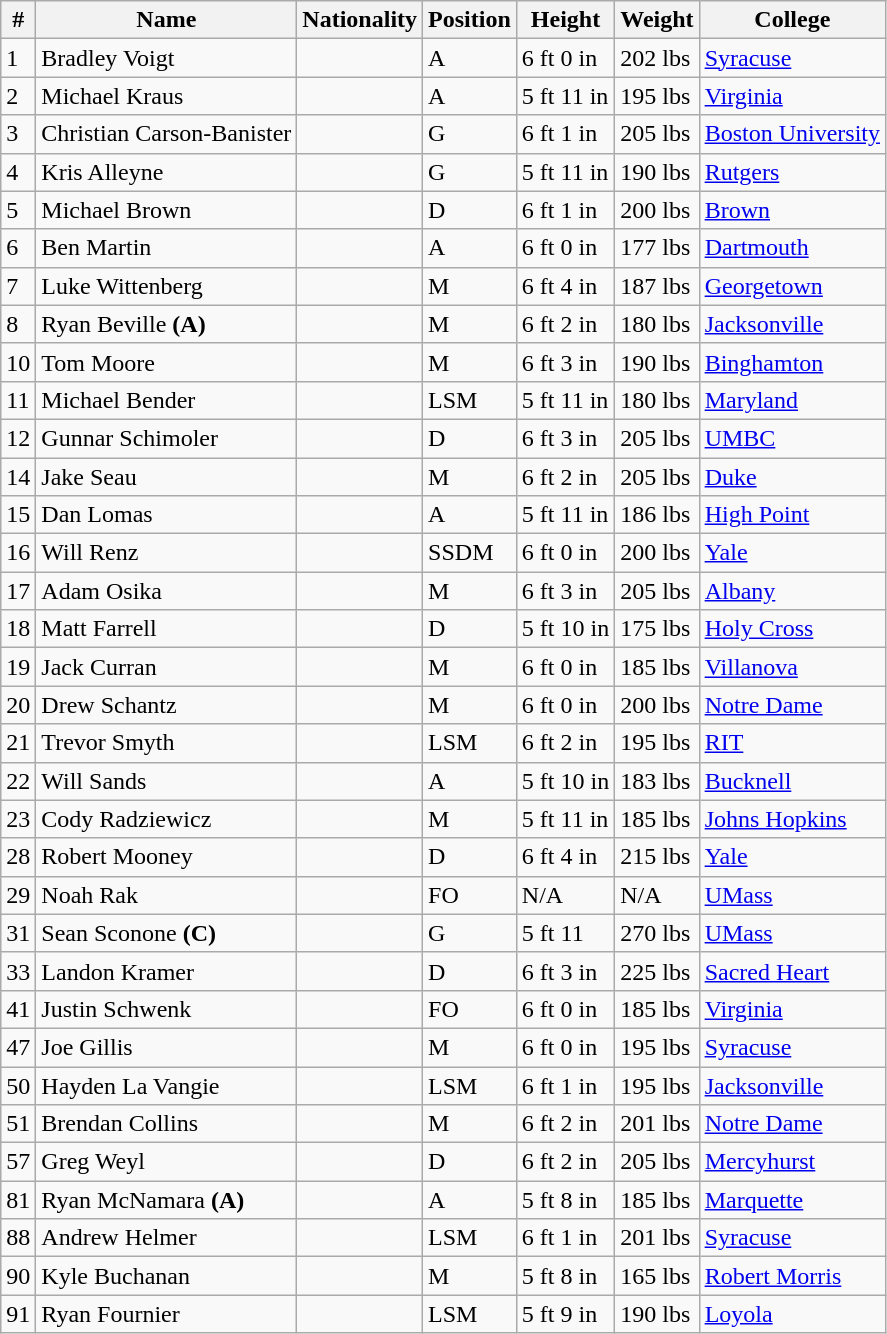<table class="wikitable">
<tr>
<th>#</th>
<th>Name</th>
<th>Nationality</th>
<th>Position</th>
<th>Height</th>
<th>Weight</th>
<th>College</th>
</tr>
<tr>
<td>1</td>
<td>Bradley Voigt</td>
<td></td>
<td>A</td>
<td>6 ft 0 in</td>
<td>202 lbs</td>
<td><a href='#'>Syracuse</a></td>
</tr>
<tr>
<td>2</td>
<td>Michael Kraus</td>
<td></td>
<td>A</td>
<td>5 ft 11 in</td>
<td>195 lbs</td>
<td><a href='#'>Virginia</a></td>
</tr>
<tr>
<td>3</td>
<td>Christian Carson-Banister</td>
<td></td>
<td>G</td>
<td>6 ft 1 in</td>
<td>205 lbs</td>
<td><a href='#'>Boston University</a></td>
</tr>
<tr>
<td>4</td>
<td>Kris Alleyne</td>
<td></td>
<td>G</td>
<td>5 ft 11 in</td>
<td>190 lbs</td>
<td><a href='#'>Rutgers</a></td>
</tr>
<tr>
<td>5</td>
<td>Michael Brown</td>
<td></td>
<td>D</td>
<td>6 ft 1 in</td>
<td>200 lbs</td>
<td><a href='#'>Brown</a></td>
</tr>
<tr>
<td>6</td>
<td>Ben Martin</td>
<td></td>
<td>A</td>
<td>6 ft 0 in</td>
<td>177 lbs</td>
<td><a href='#'>Dartmouth</a></td>
</tr>
<tr>
<td>7</td>
<td>Luke Wittenberg</td>
<td></td>
<td>M</td>
<td>6 ft 4 in</td>
<td>187 lbs</td>
<td><a href='#'>Georgetown</a></td>
</tr>
<tr>
<td>8</td>
<td>Ryan Beville <strong>(A)</strong></td>
<td></td>
<td>M</td>
<td>6 ft 2 in</td>
<td>180 lbs</td>
<td><a href='#'>Jacksonville</a></td>
</tr>
<tr>
<td>10</td>
<td>Tom Moore</td>
<td></td>
<td>M</td>
<td>6 ft 3 in</td>
<td>190 lbs</td>
<td><a href='#'>Binghamton</a></td>
</tr>
<tr>
<td>11</td>
<td>Michael Bender</td>
<td></td>
<td>LSM</td>
<td>5 ft 11 in</td>
<td>180 lbs</td>
<td><a href='#'>Maryland</a></td>
</tr>
<tr>
<td>12</td>
<td>Gunnar Schimoler</td>
<td></td>
<td>D</td>
<td>6 ft 3 in</td>
<td>205 lbs</td>
<td><a href='#'>UMBC</a></td>
</tr>
<tr>
<td>14</td>
<td>Jake Seau</td>
<td></td>
<td>M</td>
<td>6 ft 2 in</td>
<td>205 lbs</td>
<td><a href='#'>Duke</a></td>
</tr>
<tr>
<td>15</td>
<td>Dan Lomas</td>
<td></td>
<td>A</td>
<td>5 ft 11 in</td>
<td>186 lbs</td>
<td><a href='#'>High Point</a></td>
</tr>
<tr>
<td>16</td>
<td>Will Renz</td>
<td></td>
<td>SSDM</td>
<td>6 ft 0 in</td>
<td>200 lbs</td>
<td><a href='#'>Yale</a></td>
</tr>
<tr>
<td>17</td>
<td>Adam Osika</td>
<td></td>
<td>M</td>
<td>6 ft 3 in</td>
<td>205 lbs</td>
<td><a href='#'>Albany</a></td>
</tr>
<tr>
<td>18</td>
<td>Matt Farrell</td>
<td></td>
<td>D</td>
<td>5 ft 10 in</td>
<td>175 lbs</td>
<td><a href='#'>Holy Cross</a></td>
</tr>
<tr>
<td>19</td>
<td>Jack Curran</td>
<td></td>
<td>M</td>
<td>6 ft 0 in</td>
<td>185 lbs</td>
<td><a href='#'>Villanova</a></td>
</tr>
<tr>
<td>20</td>
<td>Drew Schantz</td>
<td></td>
<td>M</td>
<td>6 ft 0 in</td>
<td>200 lbs</td>
<td><a href='#'>Notre Dame</a></td>
</tr>
<tr>
<td>21</td>
<td>Trevor Smyth</td>
<td></td>
<td>LSM</td>
<td>6 ft 2 in</td>
<td>195 lbs</td>
<td><a href='#'>RIT</a></td>
</tr>
<tr>
<td>22</td>
<td>Will Sands</td>
<td></td>
<td>A</td>
<td>5 ft 10 in</td>
<td>183 lbs</td>
<td><a href='#'>Bucknell</a></td>
</tr>
<tr>
<td>23</td>
<td>Cody Radziewicz</td>
<td></td>
<td>M</td>
<td>5 ft 11 in</td>
<td>185 lbs</td>
<td><a href='#'>Johns Hopkins</a></td>
</tr>
<tr>
<td>28</td>
<td>Robert Mooney</td>
<td></td>
<td>D</td>
<td>6 ft 4 in</td>
<td>215 lbs</td>
<td><a href='#'>Yale</a></td>
</tr>
<tr>
<td>29</td>
<td>Noah Rak</td>
<td></td>
<td>FO</td>
<td>N/A</td>
<td>N/A</td>
<td><a href='#'>UMass</a></td>
</tr>
<tr>
<td>31</td>
<td>Sean Sconone <strong>(C)</strong></td>
<td></td>
<td>G</td>
<td>5 ft 11</td>
<td>270 lbs</td>
<td><a href='#'>UMass</a></td>
</tr>
<tr>
<td>33</td>
<td>Landon Kramer</td>
<td></td>
<td>D</td>
<td>6 ft 3 in</td>
<td>225 lbs</td>
<td><a href='#'>Sacred Heart</a></td>
</tr>
<tr>
<td>41</td>
<td>Justin Schwenk</td>
<td></td>
<td>FO</td>
<td>6 ft 0 in</td>
<td>185 lbs</td>
<td><a href='#'>Virginia</a></td>
</tr>
<tr>
<td>47</td>
<td>Joe Gillis</td>
<td></td>
<td>M</td>
<td>6 ft 0 in</td>
<td>195 lbs</td>
<td><a href='#'>Syracuse</a></td>
</tr>
<tr>
<td>50</td>
<td>Hayden La Vangie</td>
<td></td>
<td>LSM</td>
<td>6 ft 1 in</td>
<td>195 lbs</td>
<td><a href='#'>Jacksonville</a></td>
</tr>
<tr>
<td>51</td>
<td>Brendan Collins</td>
<td></td>
<td>M</td>
<td>6 ft 2 in</td>
<td>201 lbs</td>
<td><a href='#'>Notre Dame</a></td>
</tr>
<tr>
<td>57</td>
<td>Greg Weyl</td>
<td></td>
<td>D</td>
<td>6 ft 2 in</td>
<td>205 lbs</td>
<td><a href='#'>Mercyhurst</a></td>
</tr>
<tr>
<td>81</td>
<td>Ryan McNamara <strong>(A)</strong></td>
<td></td>
<td>A</td>
<td>5 ft 8 in</td>
<td>185 lbs</td>
<td><a href='#'>Marquette</a></td>
</tr>
<tr>
<td>88</td>
<td>Andrew Helmer</td>
<td></td>
<td>LSM</td>
<td>6 ft 1 in</td>
<td>201 lbs</td>
<td><a href='#'>Syracuse</a></td>
</tr>
<tr>
<td>90</td>
<td>Kyle Buchanan</td>
<td></td>
<td>M</td>
<td>5 ft 8 in</td>
<td>165 lbs</td>
<td><a href='#'>Robert Morris</a></td>
</tr>
<tr>
<td>91</td>
<td>Ryan Fournier</td>
<td></td>
<td>LSM</td>
<td>5 ft 9 in</td>
<td>190 lbs</td>
<td><a href='#'>Loyola</a></td>
</tr>
</table>
